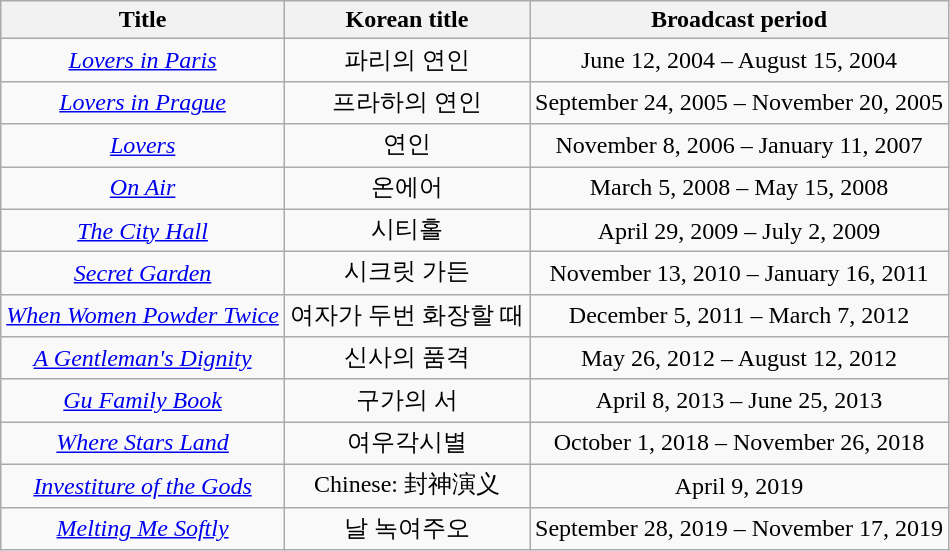<table class="wikitable sortable">
<tr>
<th style="text-align:center;">Title</th>
<th style="text-align:center;">Korean title</th>
<th style="text-align:center;">Broadcast period</th>
</tr>
<tr>
<td style="text-align:center;"><em><a href='#'>Lovers in Paris</a></em></td>
<td style="text-align:center;">파리의 연인</td>
<td style="text-align:center;">June 12, 2004 – August 15, 2004</td>
</tr>
<tr>
<td style="text-align:center;"><em><a href='#'>Lovers in Prague</a></em></td>
<td style="text-align:center;">프라하의 연인</td>
<td style="text-align:center;">September 24, 2005 – November 20, 2005</td>
</tr>
<tr>
<td style="text-align:center;"><em><a href='#'>Lovers</a></em></td>
<td style="text-align:center;">연인</td>
<td style="text-align:center;">November 8, 2006 – January 11, 2007</td>
</tr>
<tr>
<td style="text-align:center;"><em><a href='#'>On Air</a></em></td>
<td style="text-align:center;">온에어</td>
<td style="text-align:center;">March 5, 2008 – May 15, 2008</td>
</tr>
<tr>
<td style="text-align:center;"><em><a href='#'>The City Hall</a></em></td>
<td style="text-align:center;">시티홀</td>
<td style="text-align:center;">April 29, 2009 – July 2, 2009</td>
</tr>
<tr>
<td style="text-align:center;"><em><a href='#'>Secret Garden</a></em></td>
<td style="text-align:center;">시크릿 가든</td>
<td style="text-align:center;">November 13, 2010 – January 16, 2011</td>
</tr>
<tr>
<td style="text-align:center;"><em><a href='#'>When Women Powder Twice</a></em></td>
<td style="text-align:center;">여자가 두번 화장할 때</td>
<td style="text-align:center;">December 5, 2011 – March 7, 2012</td>
</tr>
<tr>
<td style="text-align:center;"><em><a href='#'>A Gentleman's Dignity</a></em></td>
<td style="text-align:center;">신사의 품격</td>
<td style="text-align:center;">May 26, 2012 – August 12, 2012</td>
</tr>
<tr>
<td style="text-align:center;"><em><a href='#'>Gu Family Book</a></em></td>
<td style="text-align:center;">구가의 서</td>
<td style="text-align:center;">April 8, 2013 – June 25, 2013</td>
</tr>
<tr>
<td style="text-align:center;"><em><a href='#'>Where Stars Land</a></em></td>
<td style="text-align:center;">여우각시별</td>
<td style="text-align:center;">October 1, 2018 – November 26, 2018</td>
</tr>
<tr>
<td style="text-align:center;"><em><a href='#'>Investiture of the Gods</a></em></td>
<td style="text-align:center;">Chinese: 封神演义</td>
<td style="text-align:center;">April 9, 2019</td>
</tr>
<tr>
<td style="text-align:center;"><em><a href='#'>Melting Me Softly</a></em></td>
<td style="text-align:center;">날 녹여주오</td>
<td style="text-align:center;">September 28, 2019 – November 17, 2019</td>
</tr>
</table>
